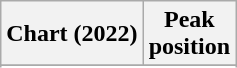<table class="wikitable sortable plainrowheaders" style="text-align:center">
<tr>
<th scope="col">Chart (2022)</th>
<th scope="col">Peak<br>position</th>
</tr>
<tr>
</tr>
<tr>
</tr>
</table>
